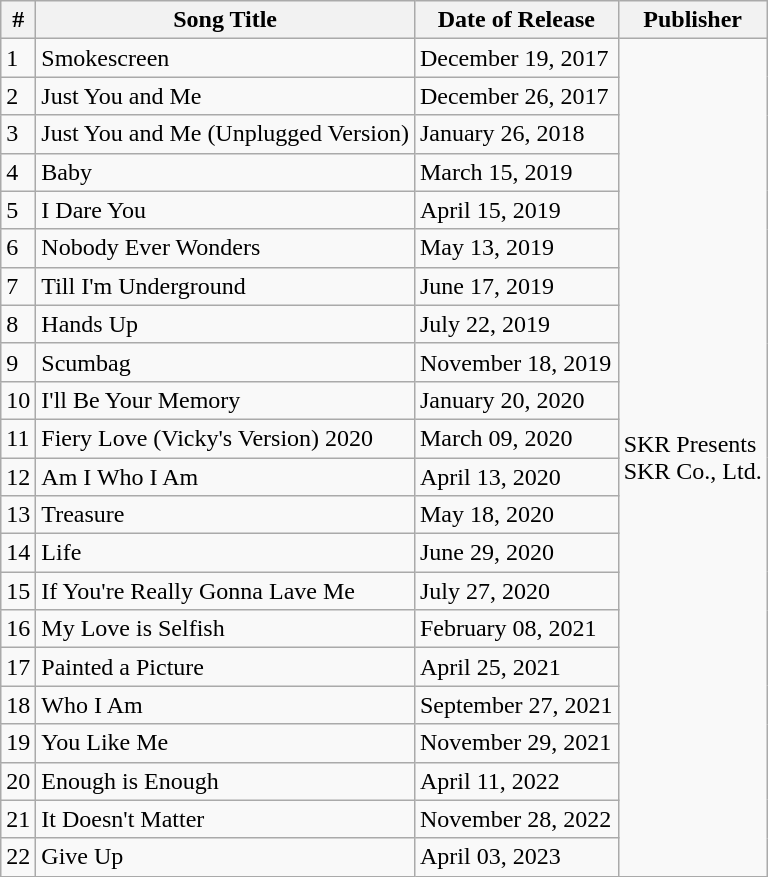<table class="wikitable">
<tr>
<th>#</th>
<th>Song Title</th>
<th>Date of Release</th>
<th>Publisher</th>
</tr>
<tr>
<td>1</td>
<td>Smokescreen</td>
<td>December 19, 2017</td>
<td rowspan="22">SKR Presents<br>SKR Co., Ltd.</td>
</tr>
<tr>
<td>2</td>
<td>Just You and Me</td>
<td>December 26, 2017</td>
</tr>
<tr>
<td>3</td>
<td>Just You and Me (Unplugged Version)</td>
<td>January 26, 2018</td>
</tr>
<tr>
<td>4</td>
<td>Baby</td>
<td>March 15, 2019</td>
</tr>
<tr>
<td>5</td>
<td>I Dare You</td>
<td>April 15, 2019</td>
</tr>
<tr>
<td>6</td>
<td>Nobody Ever Wonders</td>
<td>May 13, 2019</td>
</tr>
<tr>
<td>7</td>
<td>Till I'm Underground</td>
<td>June 17, 2019</td>
</tr>
<tr>
<td>8</td>
<td>Hands Up</td>
<td>July 22, 2019</td>
</tr>
<tr>
<td>9</td>
<td>Scumbag</td>
<td>November 18, 2019</td>
</tr>
<tr>
<td>10</td>
<td>I'll Be Your Memory</td>
<td>January 20, 2020</td>
</tr>
<tr>
<td>11</td>
<td>Fiery Love (Vicky's Version) 2020</td>
<td>March 09, 2020</td>
</tr>
<tr>
<td>12</td>
<td>Am I Who I Am</td>
<td>April 13, 2020</td>
</tr>
<tr>
<td>13</td>
<td>Treasure</td>
<td>May 18, 2020</td>
</tr>
<tr>
<td>14</td>
<td>Life</td>
<td>June 29, 2020</td>
</tr>
<tr>
<td>15</td>
<td>If You're Really Gonna Lave Me</td>
<td>July 27, 2020</td>
</tr>
<tr>
<td>16</td>
<td>My Love is Selfish</td>
<td>February 08, 2021</td>
</tr>
<tr>
<td>17</td>
<td>Painted a Picture</td>
<td>April 25, 2021</td>
</tr>
<tr>
<td>18</td>
<td>Who I Am</td>
<td>September 27, 2021</td>
</tr>
<tr>
<td>19</td>
<td>You Like Me</td>
<td>November 29, 2021</td>
</tr>
<tr>
<td>20</td>
<td>Enough is Enough</td>
<td>April 11, 2022</td>
</tr>
<tr>
<td>21</td>
<td>It Doesn't Matter</td>
<td>November 28, 2022</td>
</tr>
<tr>
<td>22</td>
<td>Give Up</td>
<td>April 03, 2023</td>
</tr>
</table>
